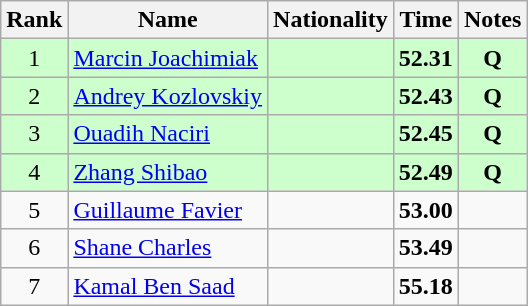<table class="wikitable sortable" style="text-align:center">
<tr>
<th>Rank</th>
<th>Name</th>
<th>Nationality</th>
<th>Time</th>
<th>Notes</th>
</tr>
<tr bgcolor=ccffcc>
<td>1</td>
<td align=left><a href='#'>Marcin Joachimiak</a></td>
<td align=left></td>
<td><strong>52.31</strong></td>
<td><strong>Q</strong></td>
</tr>
<tr bgcolor=ccffcc>
<td>2</td>
<td align=left><a href='#'>Andrey Kozlovskiy</a></td>
<td align=left></td>
<td><strong>52.43</strong></td>
<td><strong>Q</strong></td>
</tr>
<tr bgcolor=ccffcc>
<td>3</td>
<td align=left><a href='#'>Ouadih Naciri</a></td>
<td align=left></td>
<td><strong>52.45</strong></td>
<td><strong>Q</strong></td>
</tr>
<tr bgcolor=ccffcc>
<td>4</td>
<td align=left><a href='#'>Zhang Shibao</a></td>
<td align=left></td>
<td><strong>52.49</strong></td>
<td><strong>Q</strong></td>
</tr>
<tr>
<td>5</td>
<td align=left><a href='#'>Guillaume Favier</a></td>
<td align=left></td>
<td><strong>53.00</strong></td>
<td></td>
</tr>
<tr>
<td>6</td>
<td align=left><a href='#'>Shane Charles</a></td>
<td align=left></td>
<td><strong>53.49</strong></td>
<td></td>
</tr>
<tr>
<td>7</td>
<td align=left><a href='#'>Kamal Ben Saad</a></td>
<td align=left></td>
<td><strong>55.18</strong></td>
<td></td>
</tr>
</table>
